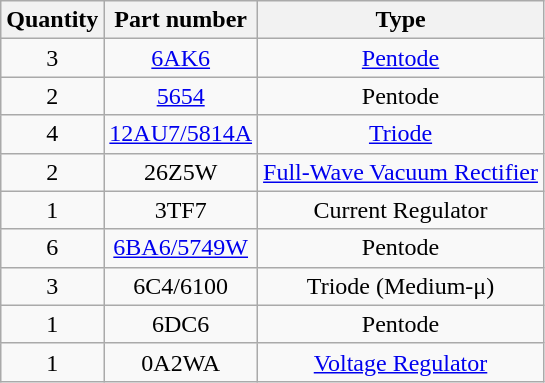<table class="wikitable sortable">
<tr>
<th>Quantity</th>
<th>Part number</th>
<th>Type</th>
</tr>
<tr style="text-align: center;" |>
<td>3</td>
<td><a href='#'>6AK6</a></td>
<td><a href='#'>Pentode</a></td>
</tr>
<tr style="text-align: center;" |>
<td>2</td>
<td><a href='#'>5654</a></td>
<td>Pentode</td>
</tr>
<tr style="text-align: center;" |>
<td>4</td>
<td><a href='#'>12AU7/5814A</a></td>
<td><a href='#'>Triode</a></td>
</tr>
<tr style="text-align: center;" |>
<td>2</td>
<td>26Z5W</td>
<td><a href='#'>Full-Wave Vacuum Rectifier</a></td>
</tr>
<tr style="text-align: center;" |>
<td>1</td>
<td>3TF7</td>
<td>Current Regulator</td>
</tr>
<tr style="text-align: center;" |>
<td>6</td>
<td><a href='#'>6BA6/5749W</a></td>
<td>Pentode</td>
</tr>
<tr style="text-align: center;" |>
<td>3</td>
<td>6C4/6100</td>
<td>Triode (Medium-μ)</td>
</tr>
<tr style="text-align: center;" |>
<td>1</td>
<td>6DC6</td>
<td>Pentode</td>
</tr>
<tr style="text-align: center;" |>
<td>1</td>
<td>0A2WA</td>
<td><a href='#'>Voltage Regulator</a></td>
</tr>
</table>
